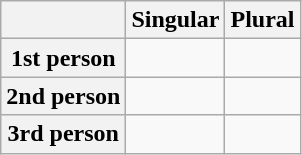<table class="wikitable">
<tr>
<th></th>
<th>Singular</th>
<th>Plural</th>
</tr>
<tr>
<th>1st person</th>
<td></td>
<td></td>
</tr>
<tr>
<th>2nd person</th>
<td></td>
<td></td>
</tr>
<tr>
<th>3rd person</th>
<td></td>
<td></td>
</tr>
</table>
